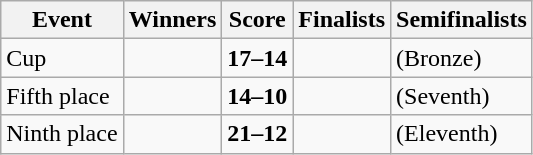<table class="wikitable">
<tr>
<th>Event</th>
<th>Winners</th>
<th>Score</th>
<th>Finalists</th>
<th>Semifinalists</th>
</tr>
<tr>
<td>Cup</td>
<td><strong></strong></td>
<td align=center><strong>17–14</strong></td>
<td></td>
<td> (Bronze)<br></td>
</tr>
<tr>
<td>Fifth place</td>
<td><strong></strong></td>
<td align=center><strong>14–10</strong></td>
<td></td>
<td> (Seventh)<br></td>
</tr>
<tr>
<td>Ninth place</td>
<td><strong></strong></td>
<td align=center><strong>21–12</strong></td>
<td></td>
<td> (Eleventh)<br></td>
</tr>
</table>
